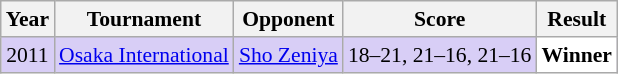<table class="sortable wikitable" style="font-size: 90%;">
<tr>
<th>Year</th>
<th>Tournament</th>
<th>Opponent</th>
<th>Score</th>
<th>Result</th>
</tr>
<tr style="background:#D8CEF6">
<td align="center">2011</td>
<td align="left"><a href='#'>Osaka International</a></td>
<td align="left"> <a href='#'>Sho Zeniya</a></td>
<td align="left">18–21, 21–16, 21–16</td>
<td style="text-align:left; background:white"> <strong>Winner</strong></td>
</tr>
</table>
